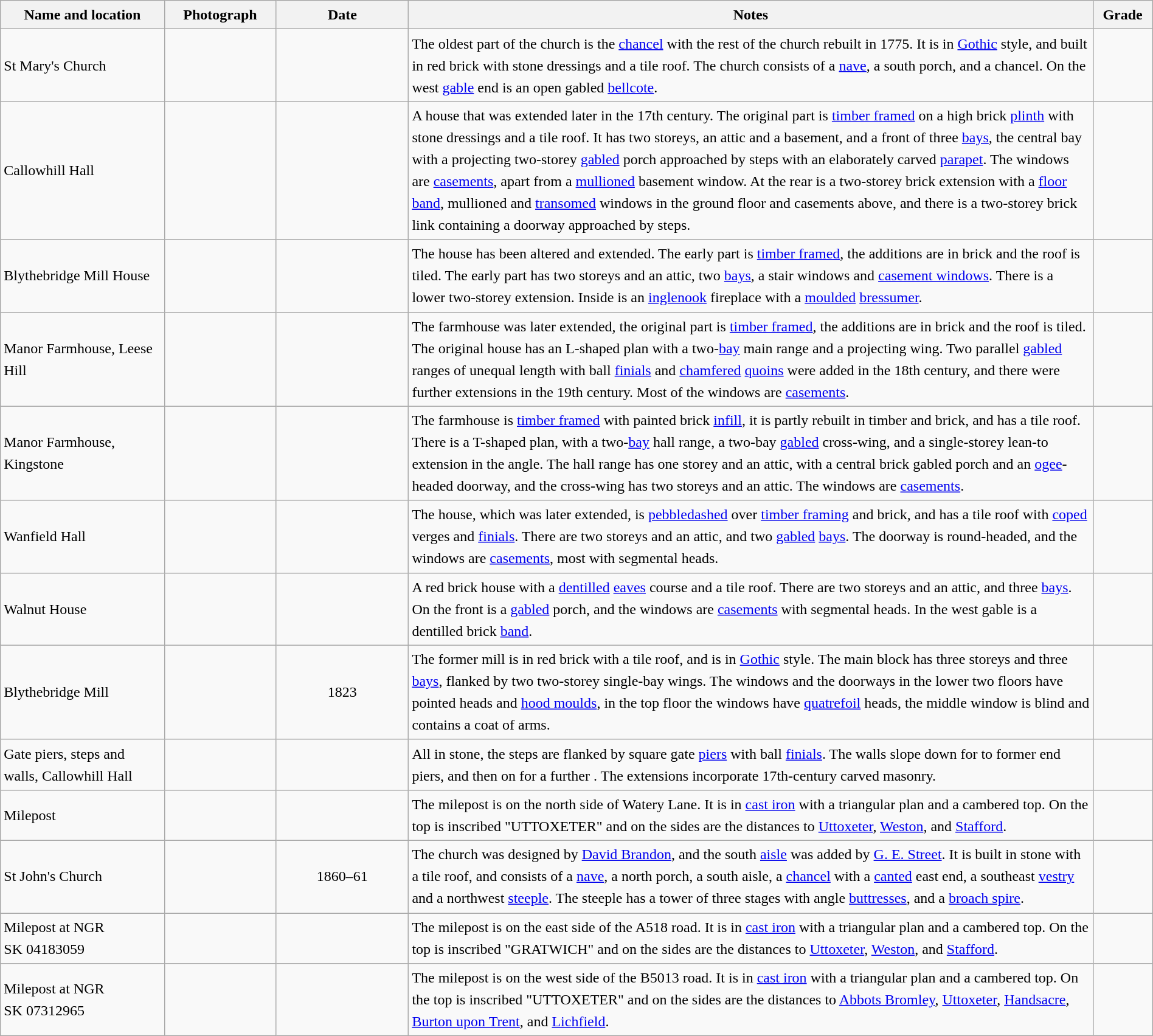<table class="wikitable sortable plainrowheaders" style="width:100%; border:0; text-align:left; line-height:150%;">
<tr>
<th scope="col"  style="width:150px">Name and location</th>
<th scope="col"  style="width:100px" class="unsortable">Photograph</th>
<th scope="col"  style="width:120px">Date</th>
<th scope="col"  style="width:650px" class="unsortable">Notes</th>
<th scope="col"  style="width:50px">Grade</th>
</tr>
<tr>
<td>St Mary's Church<br><small></small></td>
<td></td>
<td align="center"></td>
<td>The oldest part of the church is the <a href='#'>chancel</a> with the rest of the church rebuilt in 1775.  It is in <a href='#'>Gothic</a> style, and built in red brick with stone dressings and a tile roof.  The church consists of a <a href='#'>nave</a>, a south porch, and a chancel.  On the west <a href='#'>gable</a> end is an open gabled <a href='#'>bellcote</a>.</td>
<td align="center" ></td>
</tr>
<tr>
<td>Callowhill Hall<br><small></small></td>
<td></td>
<td align="center"></td>
<td>A house that was extended later in the 17th century.  The original part is <a href='#'>timber framed</a> on a high brick <a href='#'>plinth</a> with stone dressings and a tile roof.  It has two storeys, an attic and a basement, and a front of three <a href='#'>bays</a>, the central bay with a projecting two-storey <a href='#'>gabled</a> porch approached by steps with an elaborately carved <a href='#'>parapet</a>.  The windows are <a href='#'>casements</a>, apart from a <a href='#'>mullioned</a> basement window.  At the rear is a two-storey brick extension with a <a href='#'>floor band</a>, mullioned and <a href='#'>transomed</a> windows in the ground floor and casements above, and there is a two-storey brick link containing a doorway approached by steps.</td>
<td align="center" ></td>
</tr>
<tr>
<td>Blythebridge Mill House<br><small></small></td>
<td></td>
<td align="center"></td>
<td>The house has been altered and extended.  The early part is <a href='#'>timber framed</a>, the additions are in brick and the roof is tiled.  The early part has two storeys and an attic, two <a href='#'>bays</a>, a stair windows and <a href='#'>casement windows</a>.  There is a lower two-storey extension.  Inside is an <a href='#'>inglenook</a> fireplace with a <a href='#'>moulded</a> <a href='#'>bressumer</a>.</td>
<td align="center" ></td>
</tr>
<tr>
<td>Manor Farmhouse, Leese Hill<br><small></small></td>
<td></td>
<td align="center"></td>
<td>The farmhouse was later extended, the original part is <a href='#'>timber framed</a>, the additions are in brick and the roof is tiled.  The original house has an L-shaped plan with a two-<a href='#'>bay</a> main range and a projecting wing.  Two parallel <a href='#'>gabled</a> ranges of unequal length with ball <a href='#'>finials</a> and <a href='#'>chamfered</a> <a href='#'>quoins</a> were added in the 18th century, and there were further extensions in the 19th century.  Most of the windows are <a href='#'>casements</a>.</td>
<td align="center" ></td>
</tr>
<tr>
<td>Manor Farmhouse, Kingstone<br><small></small></td>
<td></td>
<td align="center"></td>
<td>The farmhouse is <a href='#'>timber framed</a> with painted brick <a href='#'>infill</a>, it is partly rebuilt in timber and brick, and has a tile roof.  There is a T-shaped plan, with a two-<a href='#'>bay</a> hall range, a two-bay <a href='#'>gabled</a> cross-wing, and a single-storey lean-to extension in the angle.  The hall range has one storey and an attic, with a central brick gabled porch and an <a href='#'>ogee</a>-headed doorway, and the cross-wing has two storeys and an attic.  The windows are <a href='#'>casements</a>.</td>
<td align="center" ></td>
</tr>
<tr>
<td>Wanfield Hall<br><small></small></td>
<td></td>
<td align="center"></td>
<td>The house, which was later extended, is <a href='#'>pebbledashed</a> over <a href='#'>timber framing</a> and brick, and has a tile roof with <a href='#'>coped</a> verges and <a href='#'>finials</a>.  There are two storeys and an attic, and two <a href='#'>gabled</a> <a href='#'>bays</a>.  The doorway is round-headed, and the windows are <a href='#'>casements</a>, most with segmental heads.</td>
<td align="center" ></td>
</tr>
<tr>
<td>Walnut House<br><small></small></td>
<td></td>
<td align="center"></td>
<td>A red brick house with a <a href='#'>dentilled</a> <a href='#'>eaves</a> course and a tile roof.  There are two storeys and an attic, and three <a href='#'>bays</a>.  On the front is a <a href='#'>gabled</a> porch, and the windows are <a href='#'>casements</a> with segmental heads.  In the west gable is a dentilled brick <a href='#'>band</a>.</td>
<td align="center" ></td>
</tr>
<tr>
<td>Blythebridge Mill<br><small></small></td>
<td></td>
<td align="center">1823</td>
<td>The former mill is in red brick with a tile roof, and is in <a href='#'>Gothic</a> style.  The main block has three storeys and three <a href='#'>bays</a>, flanked by two two-storey single-bay wings.  The windows  and the doorways in the lower two floors have pointed heads and <a href='#'>hood moulds</a>, in the top floor the windows have <a href='#'>quatrefoil</a> heads, the middle window is blind and contains a coat of arms.</td>
<td align="center" ></td>
</tr>
<tr>
<td>Gate piers, steps and walls, Callowhill Hall<br><small></small></td>
<td></td>
<td align="center"></td>
<td>All in stone, the steps are flanked by square gate <a href='#'>piers</a> with ball <a href='#'>finials</a>.  The walls slope down for  to former end piers, and then on for a further .  The extensions incorporate 17th-century carved masonry.</td>
<td align="center" ></td>
</tr>
<tr>
<td>Milepost<br><small></small></td>
<td></td>
<td align="center"></td>
<td>The milepost is on the north side of Watery Lane.  It is in <a href='#'>cast iron</a> with a triangular plan and a cambered top.  On the top is inscribed "UTTOXETER" and on the sides are the distances to <a href='#'>Uttoxeter</a>, <a href='#'>Weston</a>, and <a href='#'>Stafford</a>.</td>
<td align="center" ></td>
</tr>
<tr>
<td>St John's Church<br><small></small></td>
<td></td>
<td align="center">1860–61</td>
<td>The church was designed by <a href='#'>David Brandon</a>, and the south <a href='#'>aisle</a> was added by <a href='#'>G. E. Street</a>.  It is built in stone with a tile roof, and consists of a <a href='#'>nave</a>, a north porch, a south aisle, a <a href='#'>chancel</a> with a <a href='#'>canted</a> east end, a southeast <a href='#'>vestry</a> and a northwest <a href='#'>steeple</a>.  The steeple has a tower of three stages with angle <a href='#'>buttresses</a>, and a <a href='#'>broach spire</a>.</td>
<td align="center" ></td>
</tr>
<tr>
<td>Milepost at NGR SK 04183059 <br><small></small></td>
<td></td>
<td align="center"></td>
<td>The milepost is on the east side of the A518 road.  It is in <a href='#'>cast iron</a> with a triangular plan and a cambered top.  On the top is inscribed "GRATWICH" and on the sides are the distances to <a href='#'>Uttoxeter</a>, <a href='#'>Weston</a>, and <a href='#'>Stafford</a>.</td>
<td align="center" ></td>
</tr>
<tr>
<td>Milepost at NGR SK 07312965<br><small></small></td>
<td></td>
<td align="center"></td>
<td>The milepost is on the west side of the B5013 road.  It is in <a href='#'>cast iron</a> with a triangular plan and a cambered top.  On the top is inscribed "UTTOXETER" and on the sides are the distances to <a href='#'>Abbots Bromley</a>, <a href='#'>Uttoxeter</a>, <a href='#'>Handsacre</a>, <a href='#'>Burton upon Trent</a>, and <a href='#'>Lichfield</a>.</td>
<td align="center" ></td>
</tr>
<tr>
</tr>
</table>
